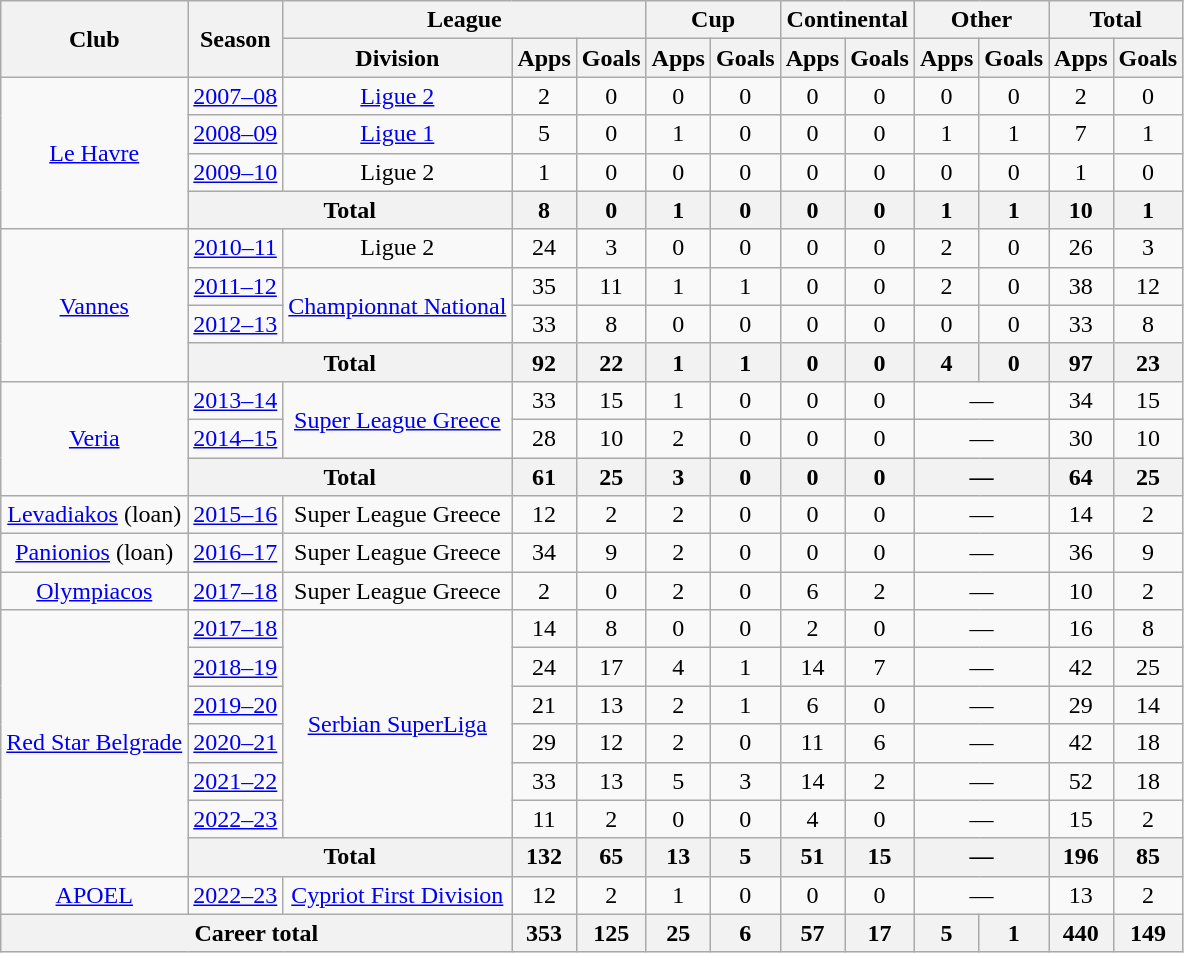<table class="wikitable" style="text-align:center">
<tr>
<th rowspan="2">Club</th>
<th rowspan="2">Season</th>
<th colspan="3">League</th>
<th colspan="2">Cup</th>
<th colspan="2">Continental</th>
<th colspan="2">Other</th>
<th colspan="2">Total</th>
</tr>
<tr>
<th>Division</th>
<th>Apps</th>
<th>Goals</th>
<th>Apps</th>
<th>Goals</th>
<th>Apps</th>
<th>Goals</th>
<th>Apps</th>
<th>Goals</th>
<th>Apps</th>
<th>Goals</th>
</tr>
<tr>
<td rowspan="4"><a href='#'>Le Havre</a></td>
<td><a href='#'>2007–08</a></td>
<td><a href='#'>Ligue 2</a></td>
<td>2</td>
<td>0</td>
<td>0</td>
<td>0</td>
<td>0</td>
<td>0</td>
<td>0</td>
<td>0</td>
<td>2</td>
<td>0</td>
</tr>
<tr>
<td><a href='#'>2008–09</a></td>
<td><a href='#'>Ligue 1</a></td>
<td>5</td>
<td>0</td>
<td>1</td>
<td>0</td>
<td>0</td>
<td>0</td>
<td>1</td>
<td>1</td>
<td>7</td>
<td>1</td>
</tr>
<tr>
<td><a href='#'>2009–10</a></td>
<td>Ligue 2</td>
<td>1</td>
<td>0</td>
<td>0</td>
<td>0</td>
<td>0</td>
<td>0</td>
<td>0</td>
<td>0</td>
<td>1</td>
<td>0</td>
</tr>
<tr>
<th colspan="2">Total</th>
<th>8</th>
<th>0</th>
<th>1</th>
<th>0</th>
<th>0</th>
<th>0</th>
<th>1</th>
<th>1</th>
<th>10</th>
<th>1</th>
</tr>
<tr>
<td rowspan="4"><a href='#'>Vannes</a></td>
<td><a href='#'>2010–11</a></td>
<td>Ligue 2</td>
<td>24</td>
<td>3</td>
<td>0</td>
<td>0</td>
<td>0</td>
<td>0</td>
<td>2</td>
<td>0</td>
<td>26</td>
<td>3</td>
</tr>
<tr>
<td><a href='#'>2011–12</a></td>
<td rowspan="2"><a href='#'>Championnat National</a></td>
<td>35</td>
<td>11</td>
<td>1</td>
<td>1</td>
<td>0</td>
<td>0</td>
<td>2</td>
<td>0</td>
<td>38</td>
<td>12</td>
</tr>
<tr>
<td><a href='#'>2012–13</a></td>
<td>33</td>
<td>8</td>
<td>0</td>
<td>0</td>
<td>0</td>
<td>0</td>
<td>0</td>
<td>0</td>
<td>33</td>
<td>8</td>
</tr>
<tr>
<th colspan="2">Total</th>
<th>92</th>
<th>22</th>
<th>1</th>
<th>1</th>
<th>0</th>
<th>0</th>
<th>4</th>
<th>0</th>
<th>97</th>
<th>23</th>
</tr>
<tr>
<td rowspan="3"><a href='#'>Veria</a></td>
<td><a href='#'>2013–14</a></td>
<td rowspan="2"><a href='#'>Super League Greece</a></td>
<td>33</td>
<td>15</td>
<td>1</td>
<td>0</td>
<td>0</td>
<td>0</td>
<td colspan="2">—</td>
<td>34</td>
<td>15</td>
</tr>
<tr>
<td><a href='#'>2014–15</a></td>
<td>28</td>
<td>10</td>
<td>2</td>
<td>0</td>
<td>0</td>
<td>0</td>
<td colspan="2">—</td>
<td>30</td>
<td>10</td>
</tr>
<tr>
<th colspan="2">Total</th>
<th>61</th>
<th>25</th>
<th>3</th>
<th>0</th>
<th>0</th>
<th>0</th>
<th colspan="2">—</th>
<th>64</th>
<th>25</th>
</tr>
<tr>
<td><a href='#'>Levadiakos</a> (loan)</td>
<td><a href='#'>2015–16</a></td>
<td>Super League Greece</td>
<td>12</td>
<td>2</td>
<td>2</td>
<td>0</td>
<td>0</td>
<td>0</td>
<td colspan="2">—</td>
<td>14</td>
<td>2</td>
</tr>
<tr>
<td><a href='#'>Panionios</a> (loan)</td>
<td><a href='#'>2016–17</a></td>
<td>Super League Greece</td>
<td>34</td>
<td>9</td>
<td>2</td>
<td>0</td>
<td>0</td>
<td>0</td>
<td colspan="2">—</td>
<td>36</td>
<td>9</td>
</tr>
<tr>
<td><a href='#'>Olympiacos</a></td>
<td><a href='#'>2017–18</a></td>
<td>Super League Greece</td>
<td>2</td>
<td>0</td>
<td>2</td>
<td>0</td>
<td>6</td>
<td>2</td>
<td colspan="2">—</td>
<td>10</td>
<td>2</td>
</tr>
<tr>
<td rowspan="7"><a href='#'>Red Star Belgrade</a></td>
<td><a href='#'>2017–18</a></td>
<td rowspan="6"><a href='#'>Serbian SuperLiga</a></td>
<td>14</td>
<td>8</td>
<td>0</td>
<td>0</td>
<td>2</td>
<td>0</td>
<td colspan="2">—</td>
<td>16</td>
<td>8</td>
</tr>
<tr>
<td><a href='#'>2018–19</a></td>
<td>24</td>
<td>17</td>
<td>4</td>
<td>1</td>
<td>14</td>
<td>7</td>
<td colspan="2">—</td>
<td>42</td>
<td>25</td>
</tr>
<tr>
<td><a href='#'>2019–20</a></td>
<td>21</td>
<td>13</td>
<td>2</td>
<td>1</td>
<td>6</td>
<td>0</td>
<td colspan="2">—</td>
<td>29</td>
<td>14</td>
</tr>
<tr>
<td><a href='#'>2020–21</a></td>
<td>29</td>
<td>12</td>
<td>2</td>
<td>0</td>
<td>11</td>
<td>6</td>
<td colspan="2">—</td>
<td>42</td>
<td>18</td>
</tr>
<tr>
<td><a href='#'>2021–22</a></td>
<td>33</td>
<td>13</td>
<td>5</td>
<td>3</td>
<td>14</td>
<td>2</td>
<td colspan="2">—</td>
<td>52</td>
<td>18</td>
</tr>
<tr>
<td><a href='#'>2022–23</a></td>
<td>11</td>
<td>2</td>
<td>0</td>
<td>0</td>
<td>4</td>
<td>0</td>
<td colspan="2">—</td>
<td>15</td>
<td>2</td>
</tr>
<tr>
<th colspan="2">Total</th>
<th>132</th>
<th>65</th>
<th>13</th>
<th>5</th>
<th>51</th>
<th>15</th>
<th colspan="2">—</th>
<th>196</th>
<th>85</th>
</tr>
<tr>
<td><a href='#'>APOEL</a></td>
<td><a href='#'>2022–23</a></td>
<td><a href='#'>Cypriot First Division</a></td>
<td>12</td>
<td>2</td>
<td>1</td>
<td>0</td>
<td>0</td>
<td>0</td>
<td colspan="2">—</td>
<td>13</td>
<td>2</td>
</tr>
<tr>
<th colspan="3">Career total</th>
<th>353</th>
<th>125</th>
<th>25</th>
<th>6</th>
<th>57</th>
<th>17</th>
<th>5</th>
<th>1</th>
<th>440</th>
<th>149</th>
</tr>
</table>
